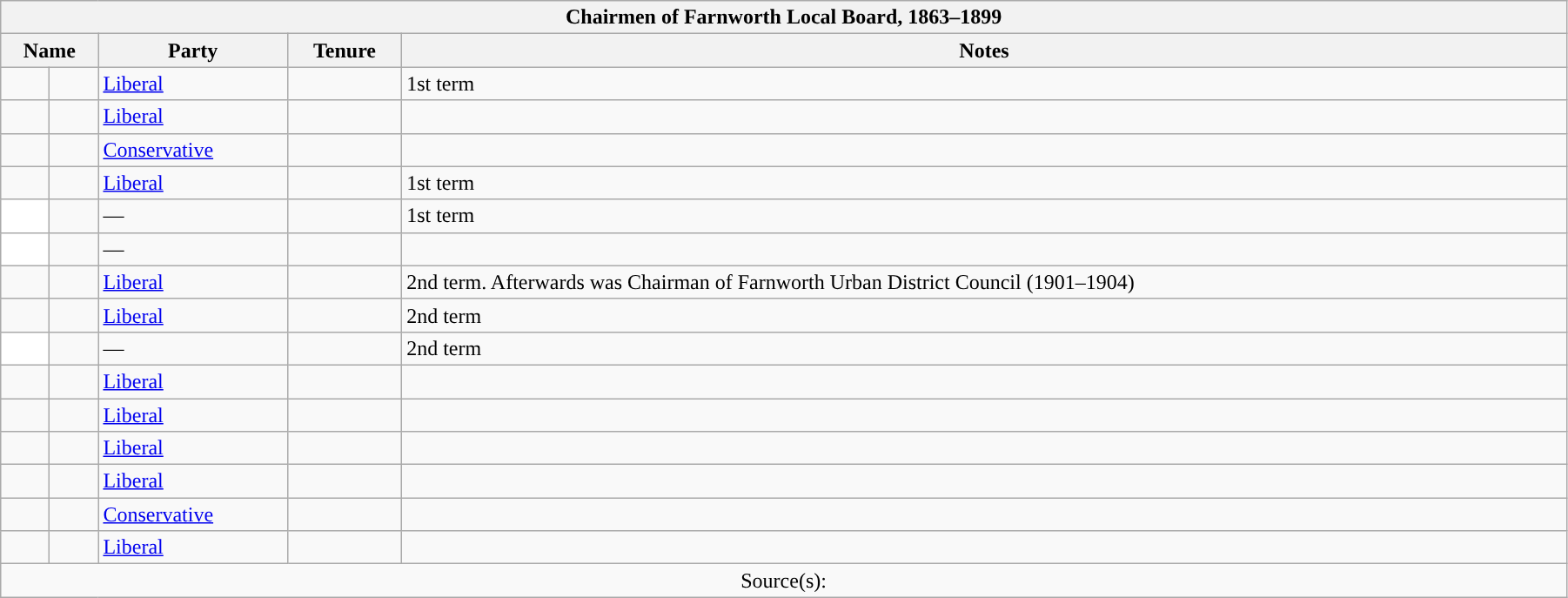<table class="wikitable sortable" style="width: 95%;">
<tr>
<th colspan="5">Chairmen of Farnworth Local Board, 1863–1899</th>
</tr>
<tr>
<th colspan="2">Name</th>
<th>Party</th>
<th>Tenure</th>
<th class=unsortable>Notes</th>
</tr>
<tr>
<td style="background-color: "></td>
<td></td>
<td><a href='#'>Liberal</a></td>
<td></td>
<td>1st term</td>
</tr>
<tr>
<td style="background-color: "></td>
<td></td>
<td><a href='#'>Liberal</a></td>
<td></td>
<td></td>
</tr>
<tr>
<td style="background-color: "></td>
<td></td>
<td><a href='#'>Conservative</a></td>
<td></td>
<td></td>
</tr>
<tr>
<td style="background-color: "></td>
<td></td>
<td><a href='#'>Liberal</a></td>
<td></td>
<td>1st term</td>
</tr>
<tr>
<td style="background-color:#FFFFFF"></td>
<td></td>
<td>—</td>
<td></td>
<td>1st term</td>
</tr>
<tr>
<td style="background-color:#FFFFFF"></td>
<td></td>
<td>—</td>
<td></td>
<td></td>
</tr>
<tr>
<td style="background-color: "></td>
<td></td>
<td><a href='#'>Liberal</a></td>
<td></td>
<td>2nd term. Afterwards was Chairman of Farnworth Urban District Council (1901–1904)</td>
</tr>
<tr>
<td style="background-color: "></td>
<td></td>
<td><a href='#'>Liberal</a></td>
<td></td>
<td>2nd term</td>
</tr>
<tr>
<td style="background-color:#FFFFFF"></td>
<td></td>
<td>—</td>
<td></td>
<td>2nd term</td>
</tr>
<tr>
<td style="background-color: "></td>
<td></td>
<td><a href='#'>Liberal</a></td>
<td></td>
<td></td>
</tr>
<tr>
<td style="background-color: "></td>
<td></td>
<td><a href='#'>Liberal</a></td>
<td></td>
<td></td>
</tr>
<tr>
<td style="background-color: "></td>
<td></td>
<td><a href='#'>Liberal</a></td>
<td></td>
<td></td>
</tr>
<tr>
<td style="background-color: "></td>
<td></td>
<td><a href='#'>Liberal</a></td>
<td></td>
<td></td>
</tr>
<tr>
<td style="background-color: "></td>
<td></td>
<td><a href='#'>Conservative</a></td>
<td></td>
<td></td>
</tr>
<tr>
<td style="background-color: "></td>
<td></td>
<td><a href='#'>Liberal</a></td>
<td></td>
<td></td>
</tr>
<tr class="sortbottom">
<td colspan="5" align="center" class=unsortable>Source(s):</td>
</tr>
</table>
